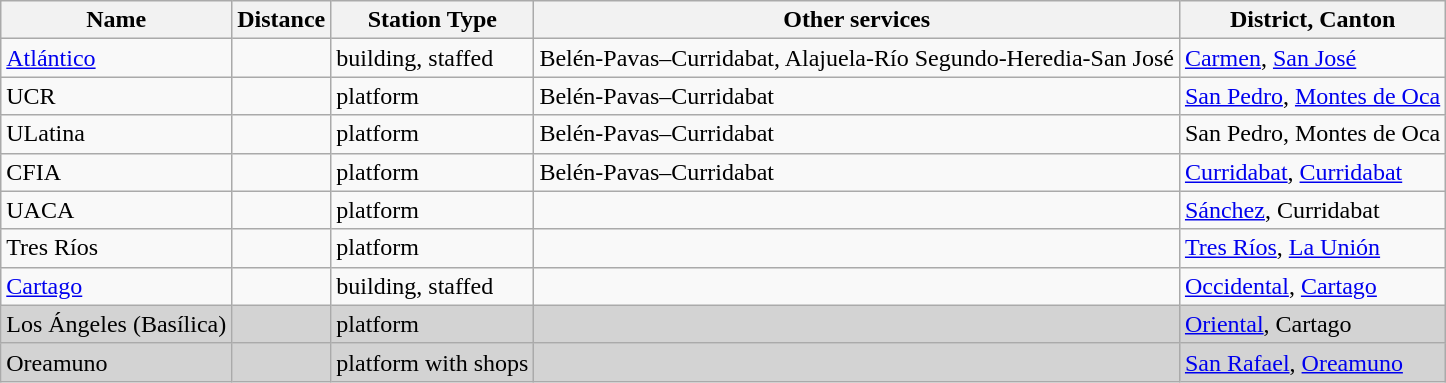<table class="wikitable sortable">
<tr>
<th>Name</th>
<th>Distance</th>
<th>Station Type</th>
<th>Other services</th>
<th>District, Canton</th>
</tr>
<tr>
<td><a href='#'>Atlántico</a></td>
<td></td>
<td>building, staffed</td>
<td>Belén-Pavas–Curridabat, Alajuela-Río Segundo-Heredia-San José</td>
<td><a href='#'>Carmen</a>, <a href='#'>San José</a></td>
</tr>
<tr>
<td>UCR</td>
<td></td>
<td>platform</td>
<td>Belén-Pavas–Curridabat</td>
<td><a href='#'>San Pedro</a>, <a href='#'>Montes de Oca</a></td>
</tr>
<tr>
<td>ULatina</td>
<td></td>
<td>platform</td>
<td>Belén-Pavas–Curridabat</td>
<td>San Pedro, Montes de Oca</td>
</tr>
<tr>
<td>CFIA</td>
<td></td>
<td>platform</td>
<td>Belén-Pavas–Curridabat</td>
<td><a href='#'>Curridabat</a>, <a href='#'>Curridabat</a></td>
</tr>
<tr>
<td>UACA</td>
<td></td>
<td>platform</td>
<td></td>
<td><a href='#'>Sánchez</a>, Curridabat</td>
</tr>
<tr>
<td>Tres Ríos</td>
<td></td>
<td>platform</td>
<td></td>
<td><a href='#'>Tres Ríos</a>, <a href='#'>La Unión</a></td>
</tr>
<tr>
<td><a href='#'>Cartago</a></td>
<td></td>
<td>building, staffed</td>
<td></td>
<td><a href='#'>Occidental</a>, <a href='#'>Cartago</a></td>
</tr>
<tr style="background: lightgray;">
<td>Los Ángeles (Basílica)</td>
<td></td>
<td>platform</td>
<td></td>
<td><a href='#'>Oriental</a>, Cartago</td>
</tr>
<tr style="background: lightgray;">
<td>Oreamuno</td>
<td></td>
<td>platform with shops</td>
<td></td>
<td><a href='#'>San Rafael</a>, <a href='#'>Oreamuno</a></td>
</tr>
</table>
